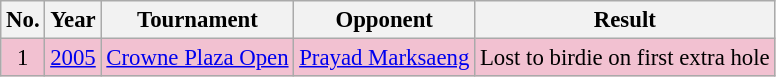<table class="wikitable" style="font-size:95%;">
<tr>
<th>No.</th>
<th>Year</th>
<th>Tournament</th>
<th>Opponent</th>
<th>Result</th>
</tr>
<tr style="background:#F2C1D1;">
<td align=center>1</td>
<td><a href='#'>2005</a></td>
<td><a href='#'>Crowne Plaza Open</a></td>
<td> <a href='#'>Prayad Marksaeng</a></td>
<td>Lost to birdie on first extra hole</td>
</tr>
</table>
